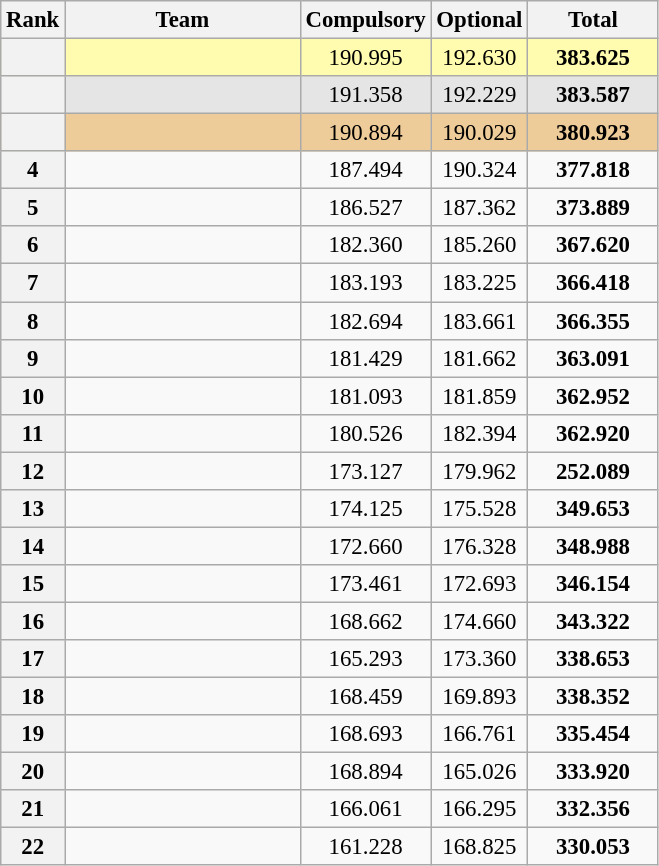<table class="wikitable sortable" style="text-align:center; font-size:95%">
<tr>
<th scope="col" style="width:25px;">Rank</th>
<th scope="col" style="width:150px;">Team</th>
<th scope="col" style="width:50px;">Compulsory</th>
<th scope="col" style="width:50px;">Optional</th>
<th scope="col" style="width:80px;">Total</th>
</tr>
<tr style="background:#fffcaf;">
<th scope=row style="text-align:center"></th>
<td style="text-align:left;"><strong></strong></td>
<td>190.995</td>
<td>192.630</td>
<td><strong>383.625</strong></td>
</tr>
<tr style="background:#e5e5e5;">
<th scope=row style="text-align:center"></th>
<td style="text-align:left;"><strong></strong></td>
<td>191.358</td>
<td>192.229</td>
<td><strong>383.587</strong></td>
</tr>
<tr style="background:#ec9;">
<th scope=row style="text-align:center"></th>
<td style="text-align:left;"><strong></strong></td>
<td>190.894</td>
<td>190.029</td>
<td><strong>380.923</strong></td>
</tr>
<tr>
<th scope=row style="text-align:center">4</th>
<td style="text-align:left;"></td>
<td>187.494</td>
<td>190.324</td>
<td><strong>377.818</strong></td>
</tr>
<tr>
<th scope=row style="text-align:center">5</th>
<td style="text-align:left;"></td>
<td>186.527</td>
<td>187.362</td>
<td><strong>373.889</strong></td>
</tr>
<tr>
<th scope=row style="text-align:center">6</th>
<td style="text-align:left;"></td>
<td>182.360</td>
<td>185.260</td>
<td><strong>367.620</strong></td>
</tr>
<tr>
<th scope=row style="text-align:center">7</th>
<td style="text-align:left;"></td>
<td>183.193</td>
<td>183.225</td>
<td><strong>366.418</strong></td>
</tr>
<tr>
<th scope=row style="text-align:center">8</th>
<td style="text-align:left;"></td>
<td>182.694</td>
<td>183.661</td>
<td><strong>366.355</strong></td>
</tr>
<tr>
<th scope=row style="text-align:center">9</th>
<td style="text-align:left;"></td>
<td>181.429</td>
<td>181.662</td>
<td><strong>363.091</strong></td>
</tr>
<tr>
<th scope=row style="text-align:center">10</th>
<td style="text-align:left;"></td>
<td>181.093</td>
<td>181.859</td>
<td><strong>362.952</strong></td>
</tr>
<tr>
<th scope=row style="text-align:center">11</th>
<td style="text-align:left;"></td>
<td>180.526</td>
<td>182.394</td>
<td><strong>362.920</strong></td>
</tr>
<tr>
<th scope=row style="text-align:center">12</th>
<td style="text-align:left;"></td>
<td>173.127</td>
<td>179.962</td>
<td><strong>252.089</strong></td>
</tr>
<tr>
<th scope=row style="text-align:center">13</th>
<td style="text-align:left;"></td>
<td>174.125</td>
<td>175.528</td>
<td><strong>349.653</strong></td>
</tr>
<tr>
<th scope=row style="text-align:center">14</th>
<td style="text-align:left;"></td>
<td>172.660</td>
<td>176.328</td>
<td><strong>348.988</strong></td>
</tr>
<tr>
<th scope=row style="text-align:center">15</th>
<td style="text-align:left;"></td>
<td>173.461</td>
<td>172.693</td>
<td><strong>346.154</strong></td>
</tr>
<tr>
<th scope=row style="text-align:center">16</th>
<td style="text-align:left;"></td>
<td>168.662</td>
<td>174.660</td>
<td><strong>343.322</strong></td>
</tr>
<tr>
<th scope=row style="text-align:center">17</th>
<td style="text-align:left;"></td>
<td>165.293</td>
<td>173.360</td>
<td><strong>338.653</strong></td>
</tr>
<tr>
<th scope=row style="text-align:center">18</th>
<td style="text-align:left;"></td>
<td>168.459</td>
<td>169.893</td>
<td><strong>338.352</strong></td>
</tr>
<tr>
<th scope=row style="text-align:center">19</th>
<td style="text-align:left;"></td>
<td>168.693</td>
<td>166.761</td>
<td><strong>335.454</strong></td>
</tr>
<tr>
<th scope=row style="text-align:center">20</th>
<td style="text-align:left;"></td>
<td>168.894</td>
<td>165.026</td>
<td><strong>333.920</strong></td>
</tr>
<tr>
<th scope=row style="text-align:center">21</th>
<td style="text-align:left;"></td>
<td>166.061</td>
<td>166.295</td>
<td><strong>332.356</strong></td>
</tr>
<tr>
<th scope=row style="text-align:center">22</th>
<td style="text-align:left;"></td>
<td>161.228</td>
<td>168.825</td>
<td><strong>330.053</strong></td>
</tr>
</table>
